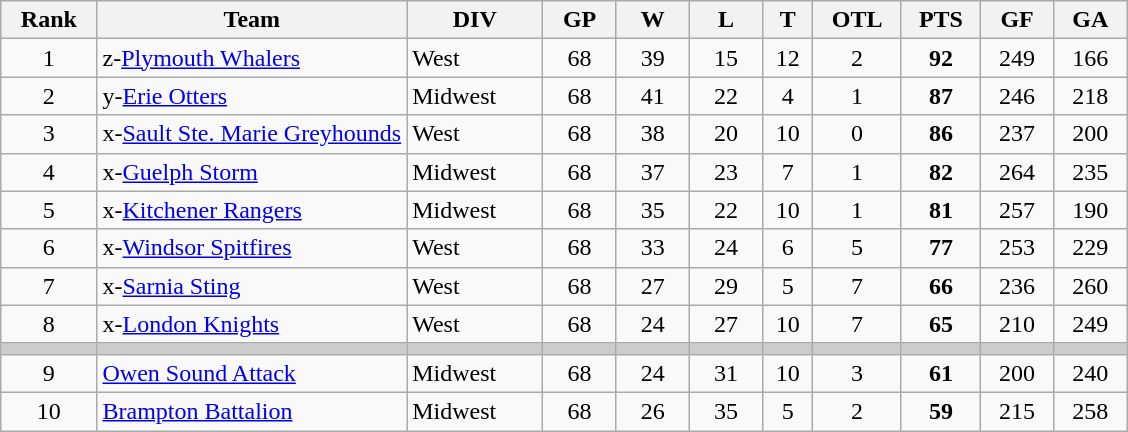<table class="wikitable sortable" style="text-align:center">
<tr>
<th>Rank</th>
<th width="27.5%">Team</th>
<th>DIV</th>
<th width="6.5%">GP</th>
<th width="6.5%">W</th>
<th width="6.5%">L</th>
<th>T</th>
<th>OTL</th>
<th>PTS</th>
<th width="6.5%">GF</th>
<th width="6.5%">GA</th>
</tr>
<tr>
<td>1</td>
<td align=left>z-<a href='#'>Plymouth Whalers</a></td>
<td align=left>West</td>
<td>68</td>
<td>39</td>
<td>15</td>
<td>12</td>
<td>2</td>
<td><strong>92</strong></td>
<td>249</td>
<td>166</td>
</tr>
<tr>
<td>2</td>
<td align=left>y-<a href='#'>Erie Otters</a></td>
<td align=left>Midwest</td>
<td>68</td>
<td>41</td>
<td>22</td>
<td>4</td>
<td>1</td>
<td><strong>87</strong></td>
<td>246</td>
<td>218</td>
</tr>
<tr>
<td>3</td>
<td align=left>x-<a href='#'>Sault Ste. Marie Greyhounds</a></td>
<td align=left>West</td>
<td>68</td>
<td>38</td>
<td>20</td>
<td>10</td>
<td>0</td>
<td><strong>86</strong></td>
<td>237</td>
<td>200</td>
</tr>
<tr>
<td>4</td>
<td align=left>x-<a href='#'>Guelph Storm</a></td>
<td align=left>Midwest</td>
<td>68</td>
<td>37</td>
<td>23</td>
<td>7</td>
<td>1</td>
<td><strong>82</strong></td>
<td>264</td>
<td>235</td>
</tr>
<tr>
<td>5</td>
<td align=left>x-<a href='#'>Kitchener Rangers</a></td>
<td align=left>Midwest</td>
<td>68</td>
<td>35</td>
<td>22</td>
<td>10</td>
<td>1</td>
<td><strong>81</strong></td>
<td>257</td>
<td>190</td>
</tr>
<tr>
<td>6</td>
<td align=left>x-<a href='#'>Windsor Spitfires</a></td>
<td align=left>West</td>
<td>68</td>
<td>33</td>
<td>24</td>
<td>6</td>
<td>5</td>
<td><strong>77</strong></td>
<td>253</td>
<td>229</td>
</tr>
<tr>
<td>7</td>
<td align=left>x-<a href='#'>Sarnia Sting</a></td>
<td align=left>West</td>
<td>68</td>
<td>27</td>
<td>29</td>
<td>5</td>
<td>7</td>
<td><strong>66</strong></td>
<td>236</td>
<td>260</td>
</tr>
<tr>
<td>8</td>
<td align=left>x-<a href='#'>London Knights</a></td>
<td align=left>West</td>
<td>68</td>
<td>24</td>
<td>27</td>
<td>10</td>
<td>7</td>
<td><strong>65</strong></td>
<td>210</td>
<td>249</td>
</tr>
<tr style="background-color:#cccccc;">
<td></td>
<td></td>
<td></td>
<td></td>
<td></td>
<td></td>
<td></td>
<td></td>
<td></td>
<td></td>
<td></td>
</tr>
<tr>
<td>9</td>
<td align=left><a href='#'>Owen Sound Attack</a></td>
<td align=left>Midwest</td>
<td>68</td>
<td>24</td>
<td>31</td>
<td>10</td>
<td>3</td>
<td><strong>61</strong></td>
<td>200</td>
<td>240</td>
</tr>
<tr>
<td>10</td>
<td align=left><a href='#'>Brampton Battalion</a></td>
<td align=left>Midwest</td>
<td>68</td>
<td>26</td>
<td>35</td>
<td>5</td>
<td>2</td>
<td><strong>59</strong></td>
<td>215</td>
<td>258</td>
</tr>
</table>
